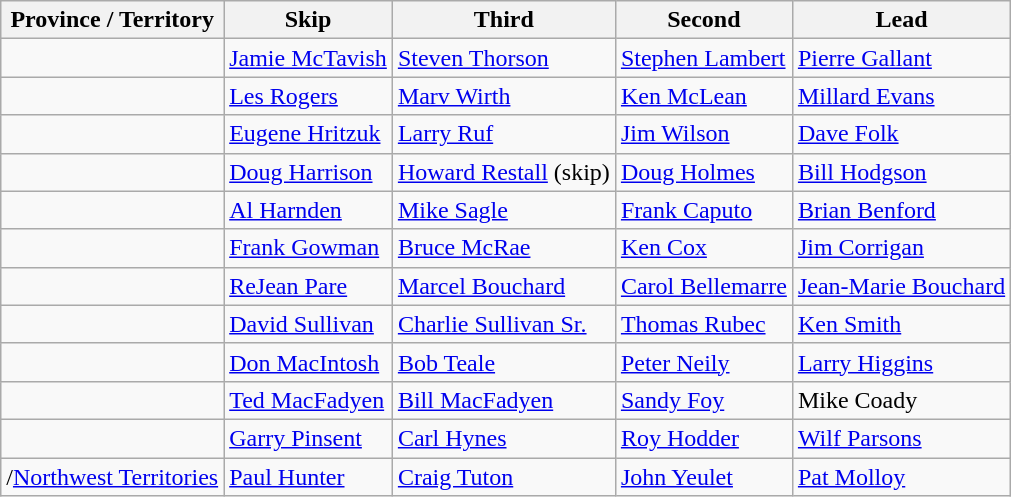<table class="wikitable">
<tr>
<th>Province / Territory</th>
<th>Skip</th>
<th>Third</th>
<th>Second</th>
<th>Lead</th>
</tr>
<tr>
<td></td>
<td><a href='#'>Jamie McTavish</a></td>
<td><a href='#'>Steven Thorson</a></td>
<td><a href='#'>Stephen Lambert</a></td>
<td><a href='#'>Pierre Gallant</a></td>
</tr>
<tr>
<td></td>
<td><a href='#'>Les Rogers</a></td>
<td><a href='#'>Marv Wirth</a></td>
<td><a href='#'>Ken McLean</a></td>
<td><a href='#'>Millard Evans</a></td>
</tr>
<tr>
<td></td>
<td><a href='#'>Eugene Hritzuk</a></td>
<td><a href='#'>Larry Ruf</a></td>
<td><a href='#'>Jim Wilson</a></td>
<td><a href='#'>Dave Folk</a></td>
</tr>
<tr>
<td></td>
<td><a href='#'>Doug Harrison</a></td>
<td><a href='#'>Howard Restall</a> (skip)</td>
<td><a href='#'>Doug Holmes</a></td>
<td><a href='#'>Bill Hodgson</a></td>
</tr>
<tr>
<td></td>
<td><a href='#'>Al Harnden</a></td>
<td><a href='#'>Mike Sagle</a></td>
<td><a href='#'>Frank Caputo</a></td>
<td><a href='#'>Brian Benford</a></td>
</tr>
<tr>
<td></td>
<td><a href='#'>Frank Gowman</a></td>
<td><a href='#'>Bruce McRae</a></td>
<td><a href='#'>Ken Cox</a></td>
<td><a href='#'>Jim Corrigan</a></td>
</tr>
<tr>
<td></td>
<td><a href='#'>ReJean Pare</a></td>
<td><a href='#'>Marcel Bouchard</a></td>
<td><a href='#'>Carol Bellemarre</a></td>
<td><a href='#'>Jean-Marie Bouchard</a></td>
</tr>
<tr>
<td></td>
<td><a href='#'>David Sullivan</a></td>
<td><a href='#'>Charlie Sullivan Sr.</a></td>
<td><a href='#'>Thomas Rubec</a></td>
<td><a href='#'>Ken Smith</a></td>
</tr>
<tr>
<td></td>
<td><a href='#'>Don MacIntosh</a></td>
<td><a href='#'>Bob Teale</a></td>
<td><a href='#'>Peter Neily</a></td>
<td><a href='#'>Larry Higgins</a></td>
</tr>
<tr>
<td></td>
<td><a href='#'>Ted MacFadyen</a></td>
<td><a href='#'>Bill MacFadyen</a></td>
<td><a href='#'>Sandy Foy</a></td>
<td>Mike Coady</td>
</tr>
<tr>
<td></td>
<td><a href='#'>Garry Pinsent</a></td>
<td><a href='#'>Carl Hynes</a></td>
<td><a href='#'>Roy Hodder</a></td>
<td><a href='#'>Wilf Parsons</a></td>
</tr>
<tr>
<td>/<a href='#'>Northwest Territories</a></td>
<td><a href='#'>Paul Hunter</a></td>
<td><a href='#'>Craig Tuton</a></td>
<td><a href='#'>John Yeulet</a></td>
<td><a href='#'>Pat Molloy</a></td>
</tr>
</table>
